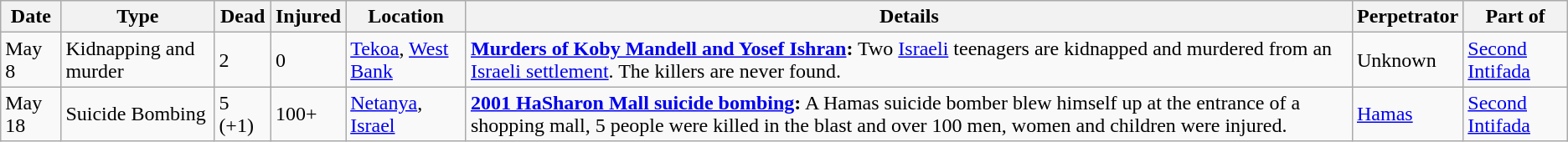<table class="wikitable sortable">
<tr>
<th>Date</th>
<th>Type</th>
<th>Dead</th>
<th>Injured</th>
<th>Location</th>
<th>Details</th>
<th>Perpetrator</th>
<th>Part of</th>
</tr>
<tr>
<td>May 8</td>
<td>Kidnapping and murder</td>
<td>2</td>
<td>0</td>
<td><a href='#'>Tekoa</a>, <a href='#'>West Bank</a></td>
<td><strong><a href='#'>Murders of Koby Mandell and Yosef Ishran</a>:</strong> Two <a href='#'>Israeli</a> teenagers are kidnapped and murdered from an <a href='#'>Israeli settlement</a>. The killers are never found.</td>
<td>Unknown</td>
<td><a href='#'>Second Intifada</a></td>
</tr>
<tr>
<td>May 18</td>
<td>Suicide Bombing</td>
<td>5 (+1)</td>
<td>100+</td>
<td><a href='#'>Netanya</a>, <a href='#'>Israel</a></td>
<td><strong><a href='#'>2001 HaSharon Mall suicide bombing</a>:</strong> A Hamas suicide bomber blew himself up at the entrance of a shopping mall, 5 people were killed in the blast and over 100 men, women and children were injured.</td>
<td><a href='#'>Hamas</a></td>
<td><a href='#'>Second Intifada</a></td>
</tr>
</table>
